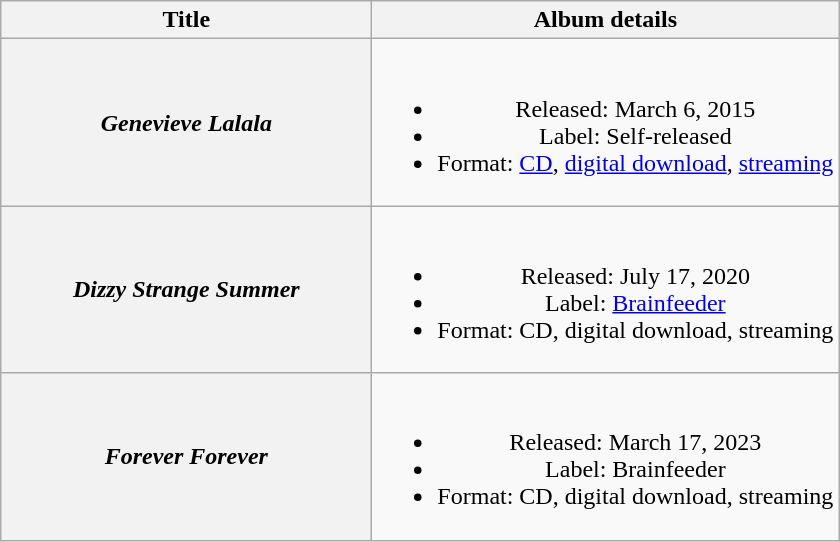<table class="wikitable plainrowheaders" style="text-align:center">
<tr>
<th scope="col" style="width:15em;">Title</th>
<th scope="col" style="width:19em;">Album details</th>
</tr>
<tr>
<th scope="row"><em>Genevieve Lalala</em></th>
<td><br><ul><li>Released: March 6, 2015</li><li>Label: Self-released</li><li>Format: <a href='#'>CD</a>, <a href='#'>digital download</a>, <a href='#'>streaming</a></li></ul></td>
</tr>
<tr>
<th scope="row"><em>Dizzy Strange Summer</em></th>
<td><br><ul><li>Released: July 17, 2020</li><li>Label: <a href='#'>Brainfeeder</a></li><li>Format: CD, digital download, streaming</li></ul></td>
</tr>
<tr>
<th scope="row"><em>Forever Forever</em></th>
<td><br><ul><li>Released: March 17, 2023</li><li>Label: Brainfeeder</li><li>Format: CD, digital download, streaming</li></ul></td>
</tr>
</table>
